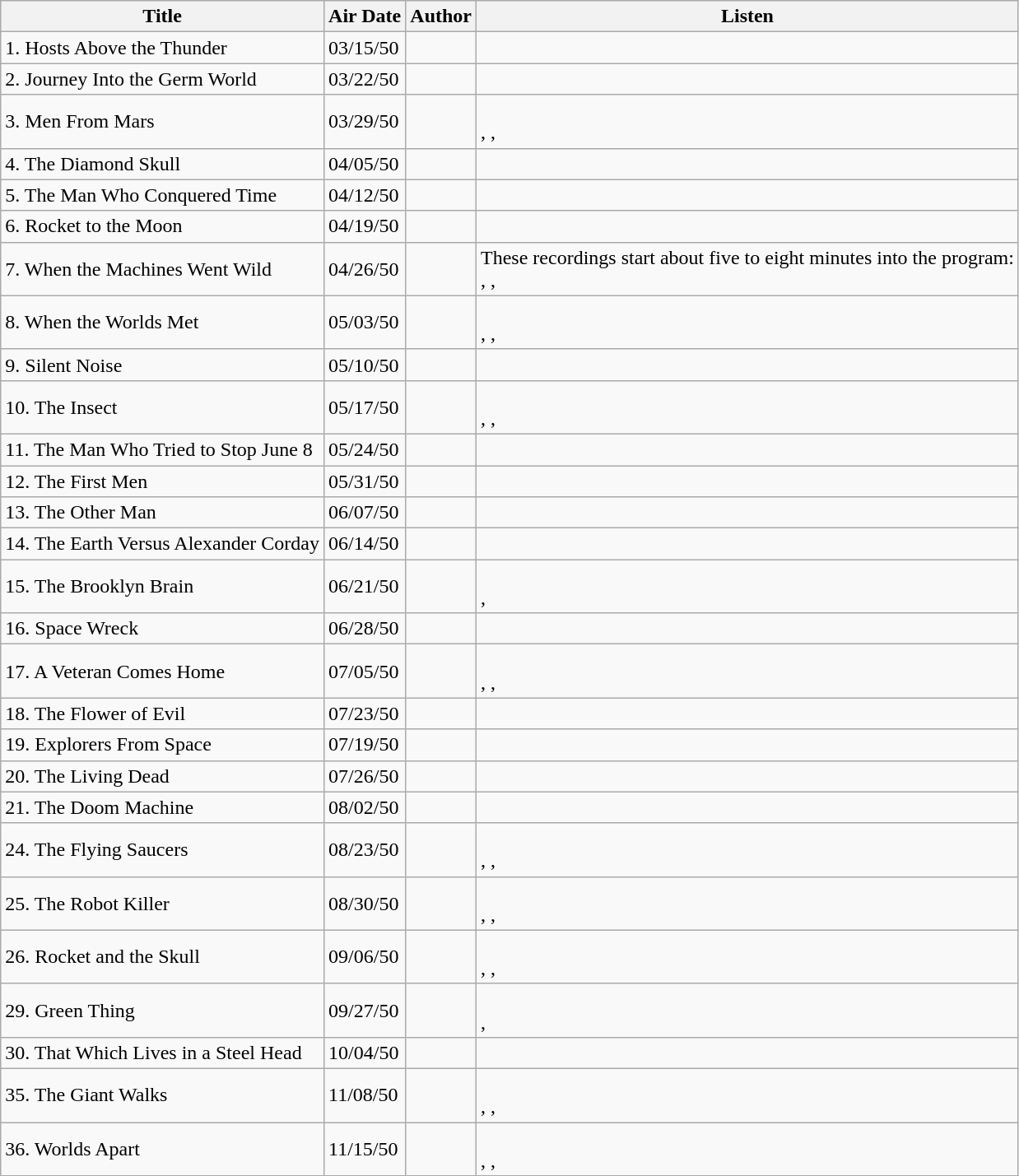<table class="wikitable">
<tr>
<th>Title</th>
<th>Air Date</th>
<th>Author</th>
<th>Listen</th>
</tr>
<tr>
<td>1. Hosts Above the Thunder</td>
<td>03/15/50</td>
<td></td>
<td></td>
</tr>
<tr>
<td>2. Journey Into the Germ World</td>
<td>03/22/50</td>
<td></td>
<td></td>
</tr>
<tr>
<td>3. Men From Mars</td>
<td>03/29/50</td>
<td></td>
<td><br>,
,
</td>
</tr>
<tr>
<td>4. The Diamond Skull</td>
<td>04/05/50</td>
<td></td>
<td></td>
</tr>
<tr>
<td>5. The Man Who Conquered Time</td>
<td>04/12/50</td>
<td></td>
<td></td>
</tr>
<tr>
<td>6. Rocket to the Moon</td>
<td>04/19/50</td>
<td></td>
<td></td>
</tr>
<tr>
<td>7. When the Machines Went Wild</td>
<td>04/26/50</td>
<td></td>
<td>These recordings start about five to eight minutes into the program:<br>,
,
</td>
</tr>
<tr>
<td>8. When the Worlds Met</td>
<td>05/03/50</td>
<td></td>
<td><br>,
,
</td>
</tr>
<tr>
<td>9. Silent Noise</td>
<td>05/10/50</td>
<td></td>
<td></td>
</tr>
<tr>
<td>10. The Insect</td>
<td>05/17/50</td>
<td></td>
<td><br>,
,
</td>
</tr>
<tr>
<td>11. The Man Who Tried to Stop June 8</td>
<td>05/24/50</td>
<td></td>
<td></td>
</tr>
<tr>
<td>12. The First Men</td>
<td>05/31/50</td>
<td></td>
<td></td>
</tr>
<tr>
<td>13. The Other Man</td>
<td>06/07/50</td>
<td></td>
<td><br></td>
</tr>
<tr>
<td>14. The Earth Versus Alexander Corday</td>
<td>06/14/50</td>
<td></td>
<td></td>
</tr>
<tr>
<td>15. The Brooklyn Brain</td>
<td>06/21/50</td>
<td></td>
<td><br>,
</td>
</tr>
<tr>
<td>16. Space Wreck</td>
<td>06/28/50</td>
<td></td>
<td></td>
</tr>
<tr>
<td>17. A Veteran Comes Home</td>
<td>07/05/50</td>
<td></td>
<td><br>,
,
</td>
</tr>
<tr>
<td>18. The Flower of Evil</td>
<td>07/23/50</td>
<td></td>
<td></td>
</tr>
<tr>
<td>19. Explorers From Space</td>
<td>07/19/50</td>
<td></td>
<td></td>
</tr>
<tr>
<td>20. The Living Dead</td>
<td>07/26/50</td>
<td></td>
<td></td>
</tr>
<tr>
<td>21. The Doom Machine</td>
<td>08/02/50</td>
<td></td>
<td></td>
</tr>
<tr>
<td>24. The Flying Saucers</td>
<td>08/23/50</td>
<td></td>
<td><br>,
,
</td>
</tr>
<tr>
<td>25. The Robot Killer</td>
<td>08/30/50</td>
<td></td>
<td><br>,
,
</td>
</tr>
<tr>
<td>26. Rocket and the Skull</td>
<td>09/06/50</td>
<td></td>
<td><br>,
,
</td>
</tr>
<tr>
<td>29. Green Thing</td>
<td>09/27/50</td>
<td></td>
<td><br>,
</td>
</tr>
<tr>
<td>30. That Which Lives in a Steel Head</td>
<td>10/04/50</td>
<td></td>
<td></td>
</tr>
<tr>
<td>35. The Giant Walks</td>
<td>11/08/50</td>
<td></td>
<td><br>,
,
</td>
</tr>
<tr>
<td>36. Worlds Apart</td>
<td>11/15/50</td>
<td></td>
<td><br>,
,
</td>
</tr>
</table>
